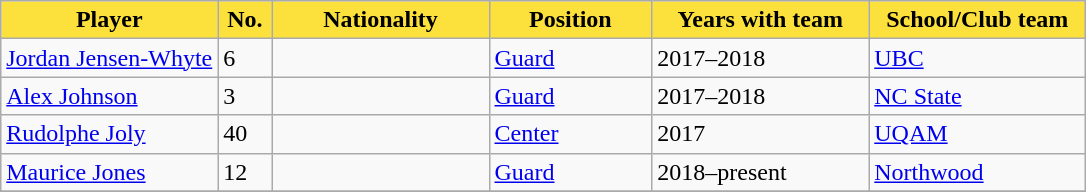<table class="wikitable sortable sortable">
<tr>
<th style="background:#FCE13C; color:#000000; width:20%;">Player</th>
<th style="background:#FCE13C; color:#000000; width:5%;">No.</th>
<th style="background:#FCE13C; color:#000000; width:20%;">Nationality</th>
<th style="background:#FCE13C; color:#000000; width:15%;">Position</th>
<th style="background:#FCE13C; color:#000000; width:20%;">Years with team</th>
<th style="background:#FCE13C; color:#000000; width:20%;">School/Club team</th>
</tr>
<tr>
<td><a href='#'>Jordan Jensen-Whyte</a></td>
<td>6</td>
<td></td>
<td><a href='#'>Guard</a></td>
<td>2017–2018</td>
<td><a href='#'>UBC</a></td>
</tr>
<tr>
<td><a href='#'>Alex Johnson</a></td>
<td>3</td>
<td></td>
<td><a href='#'>Guard</a></td>
<td>2017–2018</td>
<td><a href='#'>NC State</a></td>
</tr>
<tr>
<td><a href='#'>Rudolphe Joly</a></td>
<td>40</td>
<td></td>
<td><a href='#'>Center</a></td>
<td>2017</td>
<td><a href='#'>UQAM</a></td>
</tr>
<tr>
<td><a href='#'>Maurice Jones</a></td>
<td>12</td>
<td></td>
<td><a href='#'>Guard</a></td>
<td>2018–present</td>
<td><a href='#'>Northwood</a></td>
</tr>
<tr>
</tr>
</table>
